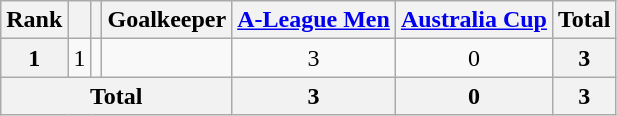<table class="wikitable" style="text-align:center">
<tr>
<th>Rank</th>
<th></th>
<th></th>
<th>Goalkeeper</th>
<th><a href='#'>A-League Men</a></th>
<th><a href='#'>Australia Cup</a></th>
<th>Total</th>
</tr>
<tr>
<th>1</th>
<td>1</td>
<td></td>
<td align="left"></td>
<td>3</td>
<td>0</td>
<th>3</th>
</tr>
<tr>
<th colspan="4">Total</th>
<th>3</th>
<th>0</th>
<th>3</th>
</tr>
</table>
